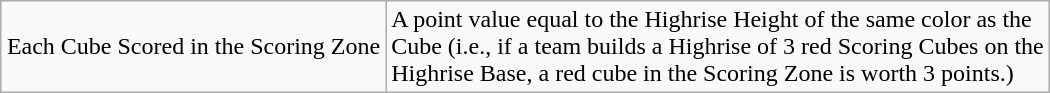<table class="wikitable" style="float:right">
<tr>
<td>Each Cube Scored in the Scoring Zone</td>
<td>A point value equal to the Highrise Height of the same color as the<br>Cube (i.e., if a team builds a Highrise of 3 red Scoring Cubes on the<br>Highrise Base, a red cube in the Scoring Zone is worth 3 points.)</td>
</tr>
</table>
